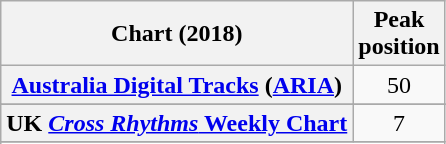<table class="wikitable sortable plainrowheaders" style="text-align:center">
<tr>
<th scope="col">Chart (2018)</th>
<th scope="col">Peak<br> position</th>
</tr>
<tr>
<th scope="row"><a href='#'>Australia Digital Tracks</a> (<a href='#'>ARIA</a>)</th>
<td>50</td>
</tr>
<tr>
</tr>
<tr>
</tr>
<tr>
</tr>
<tr>
</tr>
<tr>
<th scope="row">UK <a href='#'><em> Cross Rhythms</em> Weekly Chart</a></th>
<td>7</td>
</tr>
<tr>
</tr>
<tr>
</tr>
<tr>
</tr>
</table>
